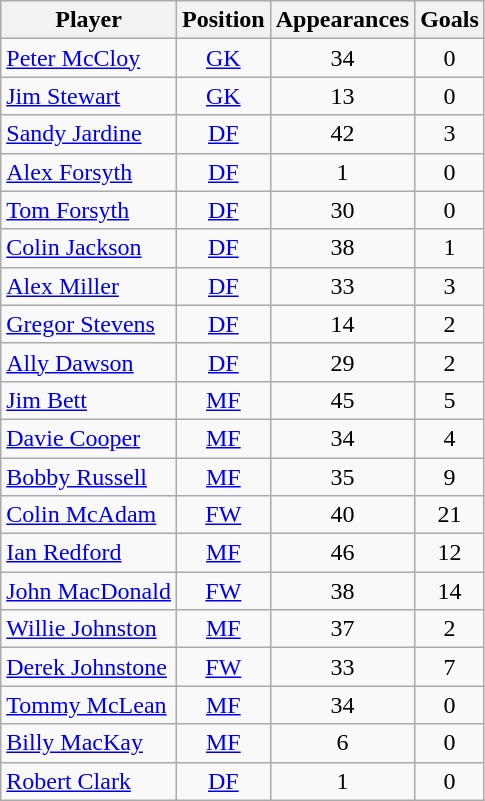<table class="wikitable sortable" style="text-align: center;">
<tr>
<th>Player</th>
<th>Position</th>
<th>Appearances</th>
<th>Goals</th>
</tr>
<tr>
<td align="left"> <a href='#'>Peter McCloy</a></td>
<td><a href='#'>GK</a></td>
<td>34</td>
<td>0</td>
</tr>
<tr>
<td align="left"> <a href='#'>Jim Stewart</a></td>
<td><a href='#'>GK</a></td>
<td>13</td>
<td>0</td>
</tr>
<tr>
<td align="left"> <a href='#'>Sandy Jardine</a></td>
<td><a href='#'>DF</a></td>
<td>42</td>
<td>3</td>
</tr>
<tr>
<td align="left"> <a href='#'>Alex Forsyth</a></td>
<td><a href='#'>DF</a></td>
<td>1</td>
<td>0</td>
</tr>
<tr>
<td align="left"> <a href='#'>Tom Forsyth</a></td>
<td><a href='#'>DF</a></td>
<td>30</td>
<td>0</td>
</tr>
<tr>
<td align="left"> <a href='#'>Colin Jackson</a></td>
<td><a href='#'>DF</a></td>
<td>38</td>
<td>1</td>
</tr>
<tr>
<td align="left"> <a href='#'>Alex Miller</a></td>
<td><a href='#'>DF</a></td>
<td>33</td>
<td>3</td>
</tr>
<tr>
<td align="left"> <a href='#'>Gregor Stevens</a></td>
<td><a href='#'>DF</a></td>
<td>14</td>
<td>2</td>
</tr>
<tr>
<td align="left"> <a href='#'>Ally Dawson</a></td>
<td><a href='#'>DF</a></td>
<td>29</td>
<td>2</td>
</tr>
<tr>
<td align="left"> <a href='#'>Jim Bett</a></td>
<td><a href='#'>MF</a></td>
<td>45</td>
<td>5</td>
</tr>
<tr>
<td align="left"> <a href='#'>Davie Cooper</a></td>
<td><a href='#'>MF</a></td>
<td>34</td>
<td>4</td>
</tr>
<tr>
<td align="left"> <a href='#'>Bobby Russell</a></td>
<td><a href='#'>MF</a></td>
<td>35</td>
<td>9</td>
</tr>
<tr>
<td align="left"> <a href='#'>Colin McAdam</a></td>
<td><a href='#'>FW</a></td>
<td>40</td>
<td>21</td>
</tr>
<tr>
<td align="left"> <a href='#'>Ian Redford</a></td>
<td><a href='#'>MF</a></td>
<td>46</td>
<td>12</td>
</tr>
<tr>
<td align="left"> <a href='#'>John MacDonald</a></td>
<td><a href='#'>FW</a></td>
<td>38</td>
<td>14</td>
</tr>
<tr>
<td align="left"> <a href='#'>Willie Johnston</a></td>
<td><a href='#'>MF</a></td>
<td>37</td>
<td>2</td>
</tr>
<tr>
<td align="left"> <a href='#'>Derek Johnstone</a></td>
<td><a href='#'>FW</a></td>
<td>33</td>
<td>7</td>
</tr>
<tr>
<td align="left"> <a href='#'>Tommy McLean</a></td>
<td><a href='#'>MF</a></td>
<td>34</td>
<td>0</td>
</tr>
<tr>
<td align="left"> <a href='#'>Billy MacKay</a></td>
<td><a href='#'>MF</a></td>
<td>6</td>
<td>0</td>
</tr>
<tr>
<td align="left"> <a href='#'>Robert Clark</a></td>
<td><a href='#'>DF</a></td>
<td>1</td>
<td>0</td>
</tr>
</table>
